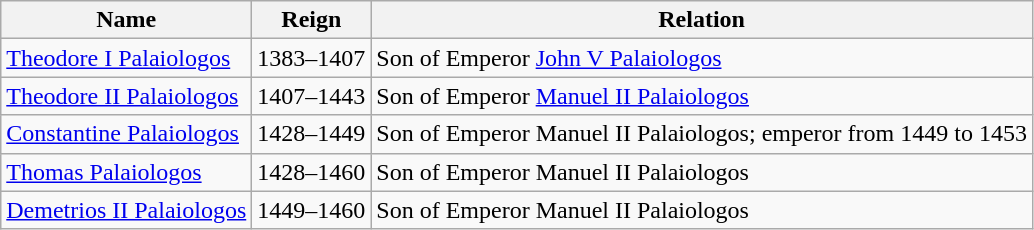<table class="wikitable">
<tr>
<th>Name</th>
<th>Reign</th>
<th>Relation</th>
</tr>
<tr>
<td><a href='#'>Theodore I Palaiologos</a></td>
<td>1383–1407</td>
<td>Son of Emperor <a href='#'>John V Palaiologos</a></td>
</tr>
<tr>
<td><a href='#'>Theodore II Palaiologos</a></td>
<td>1407–1443</td>
<td>Son of Emperor <a href='#'>Manuel II Palaiologos</a></td>
</tr>
<tr>
<td><a href='#'>Constantine Palaiologos</a></td>
<td>1428–1449</td>
<td>Son of Emperor Manuel II Palaiologos; emperor from 1449 to 1453</td>
</tr>
<tr>
<td><a href='#'>Thomas Palaiologos</a></td>
<td>1428–1460</td>
<td>Son of Emperor Manuel II Palaiologos</td>
</tr>
<tr>
<td><a href='#'>Demetrios II Palaiologos</a></td>
<td>1449–1460</td>
<td>Son of Emperor Manuel II Palaiologos</td>
</tr>
</table>
